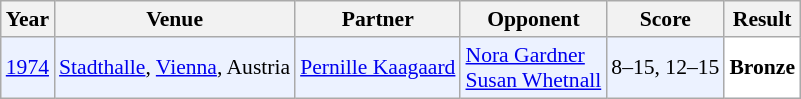<table class="sortable wikitable" style="font-size: 90%;">
<tr>
<th>Year</th>
<th>Venue</th>
<th>Partner</th>
<th>Opponent</th>
<th>Score</th>
<th>Result</th>
</tr>
<tr style="background:#ECF2FF">
<td align="center"><a href='#'>1974</a></td>
<td align="left"><a href='#'>Stadthalle</a>, <a href='#'>Vienna</a>, Austria</td>
<td align="left"> <a href='#'>Pernille Kaagaard</a></td>
<td align="left"> <a href='#'>Nora Gardner</a><br> <a href='#'>Susan Whetnall</a></td>
<td align="left">8–15, 12–15</td>
<td style="text-align:left; background:white"> <strong>Bronze</strong></td>
</tr>
</table>
